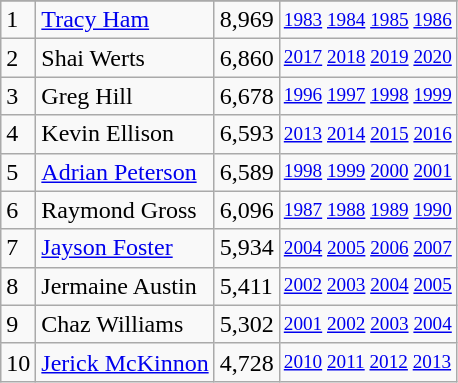<table class="wikitable">
<tr>
</tr>
<tr>
<td>1</td>
<td><a href='#'>Tracy Ham</a></td>
<td><abbr>8,969</abbr></td>
<td style="font-size:80%;"><a href='#'>1983</a> <a href='#'>1984</a> <a href='#'>1985</a> <a href='#'>1986</a></td>
</tr>
<tr>
<td>2</td>
<td>Shai Werts</td>
<td><abbr>6,860</abbr></td>
<td style="font-size:80%;"><a href='#'>2017</a> <a href='#'>2018</a> <a href='#'>2019</a> <a href='#'>2020</a></td>
</tr>
<tr>
<td>3</td>
<td>Greg Hill</td>
<td><abbr>6,678</abbr></td>
<td style="font-size:80%;"><a href='#'>1996</a> <a href='#'>1997</a> <a href='#'>1998</a> <a href='#'>1999</a></td>
</tr>
<tr>
<td>4</td>
<td>Kevin Ellison</td>
<td><abbr>6,593</abbr></td>
<td style="font-size:80%;"><a href='#'>2013</a> <a href='#'>2014</a> <a href='#'>2015</a> <a href='#'>2016</a></td>
</tr>
<tr>
<td>5</td>
<td><a href='#'>Adrian Peterson</a></td>
<td><abbr>6,589</abbr></td>
<td style="font-size:80%;"><a href='#'>1998</a> <a href='#'>1999</a> <a href='#'>2000</a> <a href='#'>2001</a></td>
</tr>
<tr>
<td>6</td>
<td>Raymond Gross</td>
<td><abbr>6,096</abbr></td>
<td style="font-size:80%;"><a href='#'>1987</a> <a href='#'>1988</a> <a href='#'>1989</a> <a href='#'>1990</a></td>
</tr>
<tr>
<td>7</td>
<td><a href='#'>Jayson Foster</a></td>
<td><abbr>5,934</abbr></td>
<td style="font-size:80%;"><a href='#'>2004</a> <a href='#'>2005</a> <a href='#'>2006</a> <a href='#'>2007</a></td>
</tr>
<tr>
<td>8</td>
<td>Jermaine Austin</td>
<td><abbr>5,411</abbr></td>
<td style="font-size:80%;"><a href='#'>2002</a> <a href='#'>2003</a> <a href='#'>2004</a> <a href='#'>2005</a></td>
</tr>
<tr>
<td>9</td>
<td>Chaz Williams</td>
<td><abbr>5,302</abbr></td>
<td style="font-size:80%;"><a href='#'>2001</a> <a href='#'>2002</a> <a href='#'>2003</a> <a href='#'>2004</a></td>
</tr>
<tr>
<td>10</td>
<td><a href='#'>Jerick McKinnon</a></td>
<td><abbr>4,728</abbr></td>
<td style="font-size:80%;"><a href='#'>2010</a> <a href='#'>2011</a> <a href='#'>2012</a> <a href='#'>2013</a></td>
</tr>
</table>
